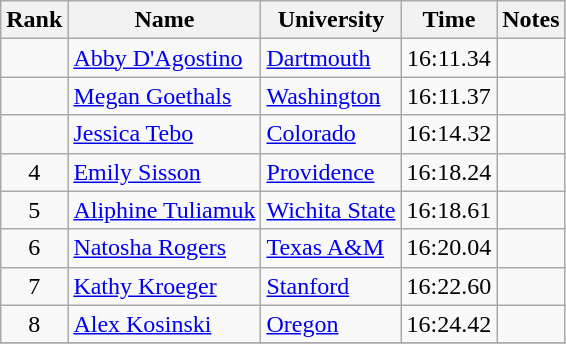<table class="wikitable sortable" style="text-align:center">
<tr>
<th>Rank</th>
<th>Name</th>
<th>University</th>
<th>Time</th>
<th>Notes</th>
</tr>
<tr>
<td></td>
<td align=left><a href='#'>Abby D'Agostino</a></td>
<td align=left><a href='#'>Dartmouth</a></td>
<td>16:11.34</td>
<td></td>
</tr>
<tr>
<td></td>
<td align=left><a href='#'>Megan Goethals</a></td>
<td align=left><a href='#'>Washington</a></td>
<td>16:11.37</td>
<td></td>
</tr>
<tr>
<td></td>
<td align=left><a href='#'>Jessica Tebo</a></td>
<td align=left><a href='#'>Colorado</a></td>
<td>16:14.32</td>
<td></td>
</tr>
<tr>
<td>4</td>
<td align=left><a href='#'>Emily Sisson</a></td>
<td align=left><a href='#'>Providence</a></td>
<td>16:18.24</td>
<td></td>
</tr>
<tr>
<td>5</td>
<td align=left><a href='#'>Aliphine Tuliamuk</a></td>
<td align=left><a href='#'>Wichita State</a></td>
<td>16:18.61</td>
<td></td>
</tr>
<tr>
<td>6</td>
<td align=left><a href='#'>Natosha Rogers</a></td>
<td align=left><a href='#'>Texas A&M</a></td>
<td>16:20.04</td>
<td></td>
</tr>
<tr>
<td>7</td>
<td align=left><a href='#'>Kathy Kroeger</a></td>
<td align=left><a href='#'>Stanford</a></td>
<td>16:22.60</td>
<td></td>
</tr>
<tr>
<td>8</td>
<td align=left><a href='#'>Alex Kosinski</a></td>
<td align=left><a href='#'>Oregon</a></td>
<td>16:24.42</td>
<td></td>
</tr>
<tr>
</tr>
</table>
